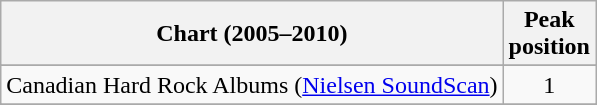<table class="wikitable plainrowheaders sortable">
<tr>
<th scope="col">Chart (2005–2010)</th>
<th scope="col">Peak<br>position</th>
</tr>
<tr>
</tr>
<tr>
</tr>
<tr>
</tr>
<tr>
</tr>
<tr>
</tr>
<tr>
<td>Canadian Hard Rock Albums (<a href='#'>Nielsen SoundScan</a>)</td>
<td align=center>1</td>
</tr>
<tr>
</tr>
<tr>
</tr>
<tr>
</tr>
<tr>
</tr>
<tr>
</tr>
<tr>
</tr>
<tr>
</tr>
<tr>
</tr>
<tr>
</tr>
<tr>
</tr>
<tr>
</tr>
<tr>
</tr>
<tr>
</tr>
<tr>
</tr>
<tr>
</tr>
<tr>
</tr>
<tr>
</tr>
<tr>
</tr>
<tr>
</tr>
</table>
